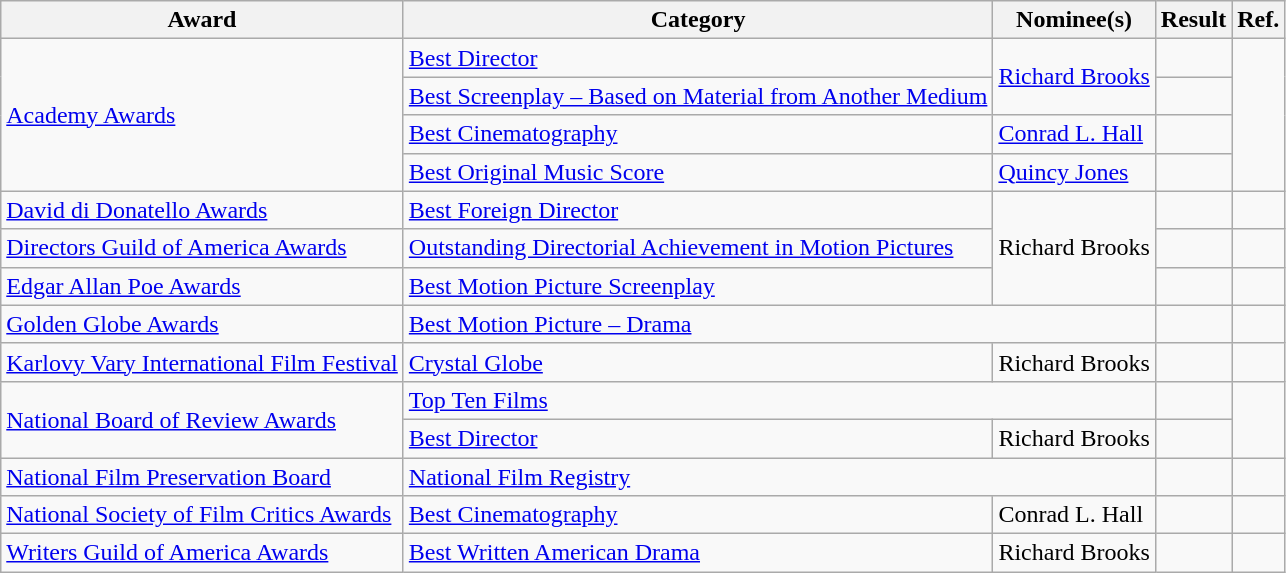<table class="wikitable plainrowheaders">
<tr>
<th>Award</th>
<th>Category</th>
<th>Nominee(s)</th>
<th>Result</th>
<th>Ref.</th>
</tr>
<tr>
<td rowspan="4"><a href='#'>Academy Awards</a></td>
<td><a href='#'>Best Director</a></td>
<td rowspan="2"><a href='#'>Richard Brooks</a></td>
<td></td>
<td align="center" rowspan="4"></td>
</tr>
<tr>
<td><a href='#'>Best Screenplay – Based on Material from Another Medium</a></td>
<td></td>
</tr>
<tr>
<td><a href='#'>Best Cinematography</a></td>
<td><a href='#'>Conrad L. Hall</a></td>
<td></td>
</tr>
<tr>
<td><a href='#'>Best Original Music Score</a></td>
<td><a href='#'>Quincy Jones</a></td>
<td></td>
</tr>
<tr>
<td><a href='#'>David di Donatello Awards</a></td>
<td><a href='#'>Best Foreign Director</a></td>
<td rowspan="3">Richard Brooks</td>
<td></td>
<td align="center"></td>
</tr>
<tr>
<td><a href='#'>Directors Guild of America Awards</a></td>
<td><a href='#'>Outstanding Directorial Achievement in Motion Pictures</a></td>
<td></td>
<td align="center"></td>
</tr>
<tr>
<td><a href='#'>Edgar Allan Poe Awards</a></td>
<td><a href='#'>Best Motion Picture Screenplay</a></td>
<td></td>
<td align="center"></td>
</tr>
<tr>
<td><a href='#'>Golden Globe Awards</a></td>
<td colspan="2"><a href='#'>Best Motion Picture – Drama</a></td>
<td></td>
<td align="center"></td>
</tr>
<tr>
<td><a href='#'>Karlovy Vary International Film Festival</a></td>
<td><a href='#'>Crystal Globe</a></td>
<td>Richard Brooks</td>
<td></td>
<td align="center"></td>
</tr>
<tr>
<td rowspan="2"><a href='#'>National Board of Review Awards</a></td>
<td colspan="2"><a href='#'>Top Ten Films</a></td>
<td></td>
<td align="center" rowspan="2"></td>
</tr>
<tr>
<td><a href='#'>Best Director</a></td>
<td>Richard Brooks</td>
<td></td>
</tr>
<tr>
<td><a href='#'>National Film Preservation Board</a></td>
<td colspan="2"><a href='#'>National Film Registry</a></td>
<td></td>
<td align="center"></td>
</tr>
<tr>
<td><a href='#'>National Society of Film Critics Awards</a></td>
<td><a href='#'>Best Cinematography</a></td>
<td>Conrad L. Hall </td>
<td></td>
<td align="center"></td>
</tr>
<tr>
<td><a href='#'>Writers Guild of America Awards</a></td>
<td><a href='#'>Best Written American Drama</a></td>
<td>Richard Brooks</td>
<td></td>
<td align="center"></td>
</tr>
</table>
